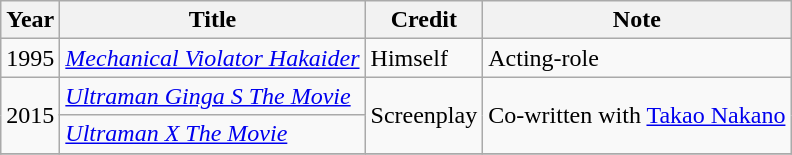<table class="wikitable">
<tr>
<th>Year</th>
<th>Title</th>
<th>Credit</th>
<th>Note</th>
</tr>
<tr>
<td>1995</td>
<td><em><a href='#'>Mechanical Violator Hakaider</a></em></td>
<td>Himself</td>
<td>Acting-role</td>
</tr>
<tr>
<td rowspan="2">2015</td>
<td><em><a href='#'>Ultraman Ginga S The Movie</a></em></td>
<td rowspan="2">Screenplay</td>
<td rowspan="2">Co-written with <a href='#'>Takao Nakano</a></td>
</tr>
<tr>
<td><em><a href='#'>Ultraman X The Movie</a></em></td>
</tr>
<tr>
</tr>
</table>
